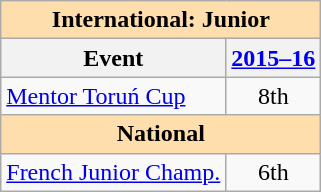<table class="wikitable" style="text-align:center">
<tr>
<th style="background-color: #ffdead; " colspan=2 align=center>International: Junior</th>
</tr>
<tr>
<th>Event</th>
<th><a href='#'>2015–16</a></th>
</tr>
<tr>
<td align=left><a href='#'>Mentor Toruń Cup</a></td>
<td>8th</td>
</tr>
<tr>
<th style="background-color: #ffdead; " colspan=2 align=center>National</th>
</tr>
<tr>
<td align=left><a href='#'>French Junior Champ.</a></td>
<td>6th</td>
</tr>
</table>
